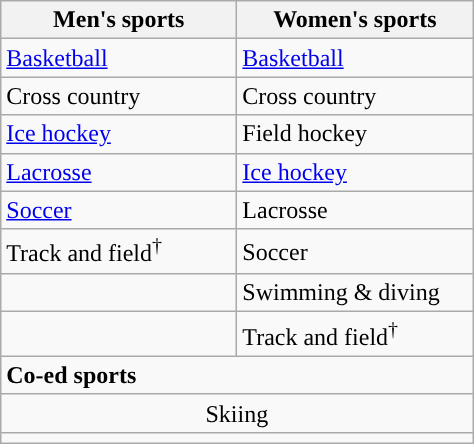<table class="wikitable" style= "">
<tr>
<th width=150px>Men's sports</th>
<th width=150px>Women's sports</th>
</tr>
<tr>
<td><a href='#'>Basketball</a></td>
<td><a href='#'>Basketball</a></td>
</tr>
<tr>
<td>Cross country</td>
<td>Cross country</td>
</tr>
<tr>
<td><a href='#'>Ice hockey</a></td>
<td>Field hockey</td>
</tr>
<tr>
<td><a href='#'>Lacrosse</a></td>
<td><a href='#'>Ice hockey</a></td>
</tr>
<tr>
<td><a href='#'>Soccer</a></td>
<td>Lacrosse</td>
</tr>
<tr>
<td>Track and field<sup>†</sup></td>
<td>Soccer</td>
</tr>
<tr>
<td></td>
<td>Swimming & diving</td>
</tr>
<tr>
<td></td>
<td>Track and field<sup>†</sup></td>
</tr>
<tr>
<td colspan="2"><strong>Co-ed sports</strong></td>
</tr>
<tr style="text-align:center">
<td colspan="2">Skiing</td>
</tr>
<tr>
<td colspan="2"></td>
</tr>
</table>
